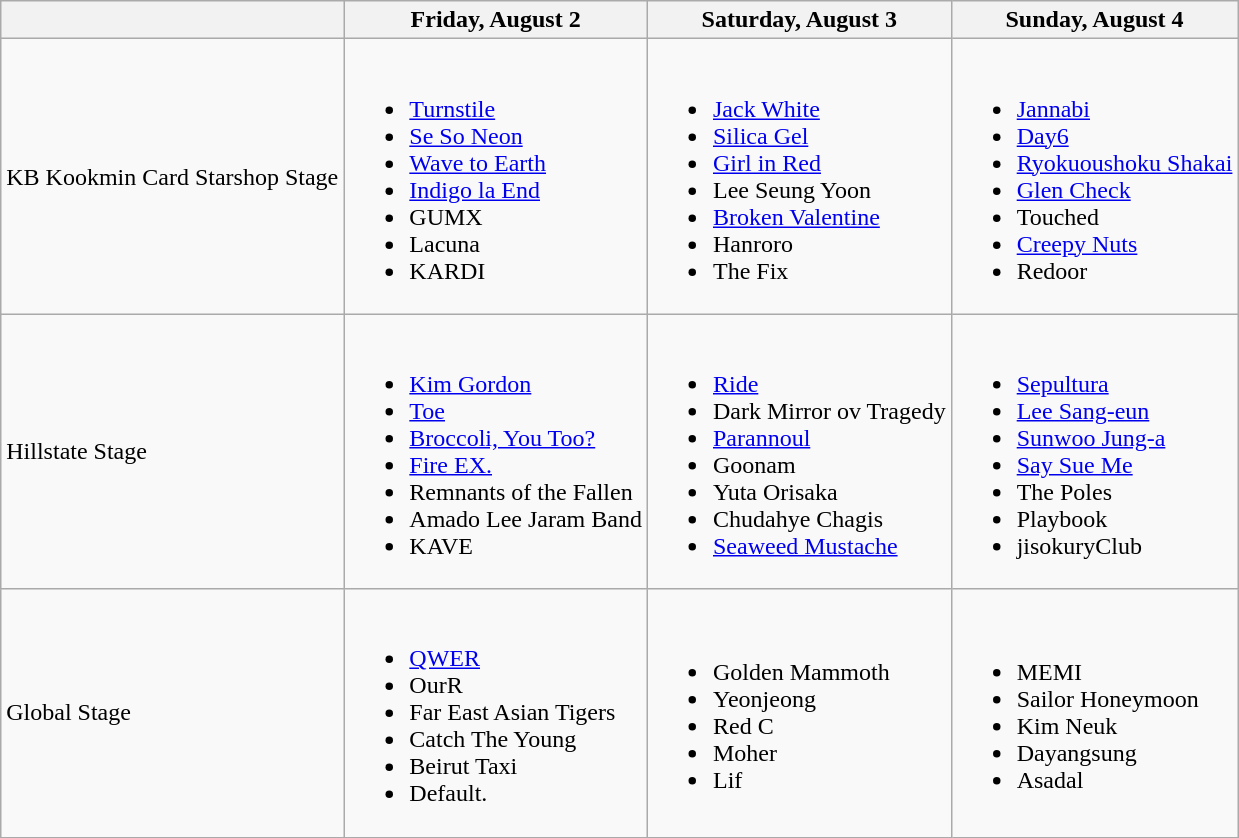<table class="wikitable">
<tr>
<th></th>
<th>Friday, August 2</th>
<th>Saturday, August 3</th>
<th>Sunday, August 4</th>
</tr>
<tr>
<td>KB Kookmin Card Starshop Stage</td>
<td><br><ul><li><a href='#'>Turnstile</a></li><li><a href='#'>Se So Neon</a></li><li><a href='#'>Wave to Earth</a></li><li><a href='#'>Indigo la End</a></li><li>GUMX</li><li>Lacuna</li><li>KARDI</li></ul></td>
<td><br><ul><li><a href='#'>Jack White</a></li><li><a href='#'>Silica Gel</a></li><li><a href='#'>Girl in Red</a></li><li>Lee Seung Yoon</li><li><a href='#'>Broken Valentine</a></li><li>Hanroro</li><li>The Fix</li></ul></td>
<td><br><ul><li><a href='#'>Jannabi</a></li><li><a href='#'>Day6</a></li><li><a href='#'>Ryokuoushoku Shakai</a></li><li><a href='#'> Glen Check</a></li><li>Touched</li><li><a href='#'>Creepy Nuts</a></li><li>Redoor</li></ul></td>
</tr>
<tr>
<td>Hillstate Stage</td>
<td><br><ul><li><a href='#'>Kim Gordon</a></li><li><a href='#'>Toe</a></li><li><a href='#'>Broccoli, You Too?</a></li><li><a href='#'>Fire EX.</a></li><li>Remnants of the Fallen</li><li>Amado Lee Jaram Band</li><li>KAVE</li></ul></td>
<td><br><ul><li><a href='#'>Ride</a></li><li>Dark Mirror ov Tragedy</li><li><a href='#'>Parannoul</a></li><li>Goonam</li><li>Yuta Orisaka</li><li>Chudahye Chagis</li><li><a href='#'>Seaweed Mustache</a></li></ul></td>
<td><br><ul><li><a href='#'>Sepultura</a></li><li><a href='#'>Lee Sang-eun</a></li><li><a href='#'>Sunwoo Jung-a</a></li><li><a href='#'>Say Sue Me</a></li><li>The Poles</li><li>Playbook</li><li>jisokuryClub</li></ul></td>
</tr>
<tr>
<td>Global Stage</td>
<td><br><ul><li><a href='#'>QWER</a></li><li>OurR</li><li>Far East Asian Tigers</li><li>Catch The Young</li><li>Beirut Taxi</li><li>Default.</li></ul></td>
<td><br><ul><li>Golden Mammoth</li><li>Yeonjeong</li><li>Red C</li><li>Moher</li><li>Lif</li></ul></td>
<td><br><ul><li>MEMI</li><li>Sailor Honeymoon</li><li>Kim Neuk</li><li>Dayangsung</li><li>Asadal</li></ul></td>
</tr>
</table>
